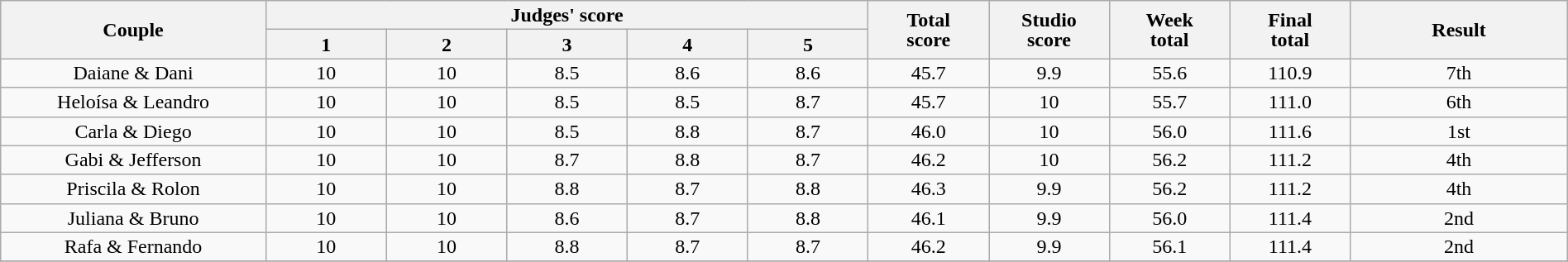<table class="wikitable" style="font-size:100%; line-height:16px; text-align:center" width="100%">
<tr>
<th rowspan=2 width="11.00%">Couple</th>
<th colspan=5 width="25.00%">Judges' score</th>
<th rowspan=2 width="05.00%">Total<br>score</th>
<th rowspan=2 width="05.00%">Studio<br>score</th>
<th rowspan=2 width="05.00%">Week<br>total</th>
<th rowspan=2 width="05.00%">Final<br>total</th>
<th rowspan=2 width="09.00%">Result</th>
</tr>
<tr>
<th width="05.00%">1</th>
<th width="05.00%">2</th>
<th width="05.00%">3</th>
<th width="05.00%">4</th>
<th width="05.00%">5</th>
</tr>
<tr>
<td>Daiane & Dani</td>
<td>10</td>
<td>10</td>
<td>8.5</td>
<td>8.6</td>
<td>8.6</td>
<td>45.7</td>
<td>9.9</td>
<td>55.6</td>
<td>110.9</td>
<td>7th</td>
</tr>
<tr>
<td>Heloísa & Leandro</td>
<td>10</td>
<td>10</td>
<td>8.5</td>
<td>8.5</td>
<td>8.7</td>
<td>45.7</td>
<td>10</td>
<td>55.7</td>
<td>111.0</td>
<td>6th</td>
</tr>
<tr>
<td>Carla & Diego</td>
<td>10</td>
<td>10</td>
<td>8.5</td>
<td>8.8</td>
<td>8.7</td>
<td>46.0</td>
<td>10</td>
<td>56.0</td>
<td>111.6</td>
<td>1st</td>
</tr>
<tr>
<td>Gabi & Jefferson</td>
<td>10</td>
<td>10</td>
<td>8.7</td>
<td>8.8</td>
<td>8.7</td>
<td>46.2</td>
<td>10</td>
<td>56.2</td>
<td>111.2</td>
<td>4th</td>
</tr>
<tr>
<td>Priscila & Rolon</td>
<td>10</td>
<td>10</td>
<td>8.8</td>
<td>8.7</td>
<td>8.8</td>
<td>46.3</td>
<td>9.9</td>
<td>56.2</td>
<td>111.2</td>
<td>4th</td>
</tr>
<tr>
<td>Juliana & Bruno</td>
<td>10</td>
<td>10</td>
<td>8.6</td>
<td>8.7</td>
<td>8.8</td>
<td>46.1</td>
<td>9.9</td>
<td>56.0</td>
<td>111.4</td>
<td>2nd</td>
</tr>
<tr>
<td>Rafa & Fernando</td>
<td>10</td>
<td>10</td>
<td>8.8</td>
<td>8.7</td>
<td>8.7</td>
<td>46.2</td>
<td>9.9</td>
<td>56.1</td>
<td>111.4</td>
<td>2nd</td>
</tr>
<tr>
</tr>
</table>
